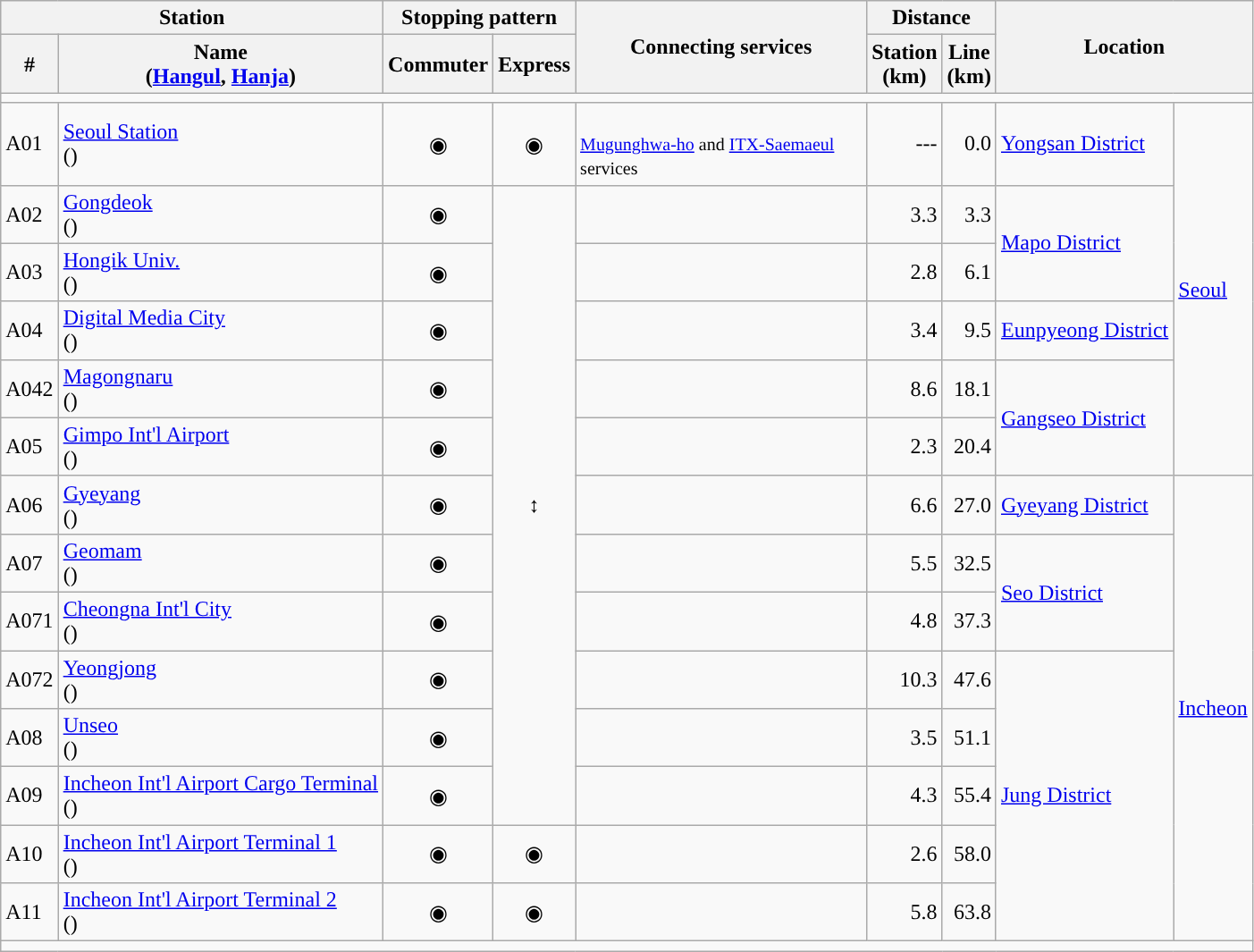<table class="wikitable">
<tr>
<th colspan="2">Station</th>
<th colspan="2">Stopping pattern</th>
<th rowspan="2" width=210>Connecting services</th>
<th colspan="2">Distance</th>
<th colspan="2" rowspan="2">Location</th>
</tr>
<tr>
<th>#</th>
<th>Name<br>(<a href='#'>Hangul</a>, <a href='#'>Hanja</a>)</th>
<th>Commuter<br></th>
<th>Express<br></th>
<th>Station<br>(km)</th>
<th>Line<br>(km)</th>
</tr>
<tr style="background:#">
<td colspan="11"></td>
</tr>
<tr>
<td>A01</td>
<td><a href='#'>Seoul Station</a><br>()</td>
<td style="text-align:center;">◉</td>
<td style="text-align:center;">◉</td>
<td>  <br> <small><a href='#'>Mugunghwa-ho</a> and <a href='#'>ITX-Saemaeul</a> services</small><br></td>
<td align="right">---</td>
<td align="right">0.0</td>
<td><a href='#'>Yongsan District</a></td>
<td rowspan="6"><a href='#'>Seoul</a></td>
</tr>
<tr>
<td>A02</td>
<td><a href='#'>Gongdeok</a><br>()</td>
<td style="text-align:center;">◉</td>
<td rowspan="11" style="text-align:center;">↕</td>
<td>  </td>
<td align="right">3.3</td>
<td align="right">3.3</td>
<td rowspan="2"><a href='#'>Mapo District</a></td>
</tr>
<tr>
<td>A03</td>
<td><a href='#'>Hongik Univ.</a><br>()</td>
<td style="text-align:center;">◉</td>
<td> </td>
<td align="right">2.8</td>
<td align="right">6.1</td>
</tr>
<tr>
<td>A04</td>
<td><a href='#'>Digital Media City</a><br>()</td>
<td style="text-align:center;">◉</td>
<td> </td>
<td align="right">3.4</td>
<td align="right">9.5</td>
<td><a href='#'>Eunpyeong District</a></td>
</tr>
<tr>
<td>A042</td>
<td><a href='#'>Magongnaru</a><br>()</td>
<td style="text-align:center;">◉</td>
<td></td>
<td align="right">8.6</td>
<td align="right">18.1</td>
<td rowspan="2"><a href='#'>Gangseo District</a></td>
</tr>
<tr>
<td>A05</td>
<td><a href='#'>Gimpo Int'l Airport</a><br>()</td>
<td style="text-align:center;">◉</td>
<td>   </td>
<td align="right">2.3</td>
<td align="right">20.4</td>
</tr>
<tr>
<td>A06</td>
<td><a href='#'>Gyeyang</a><br>()</td>
<td style="text-align:center;">◉</td>
<td></td>
<td align="right">6.6</td>
<td align="right">27.0</td>
<td><a href='#'>Gyeyang District</a></td>
<td rowspan="8"><a href='#'>Incheon</a></td>
</tr>
<tr>
<td>A07</td>
<td><a href='#'>Geomam</a><br>()</td>
<td style="text-align:center;">◉</td>
<td></td>
<td align="right">5.5</td>
<td align="right">32.5</td>
<td rowspan="2"><a href='#'>Seo District</a></td>
</tr>
<tr>
<td>A071</td>
<td><a href='#'>Cheongna Int'l City</a><br>()</td>
<td style="text-align:center;">◉</td>
<td></td>
<td align="right">4.8</td>
<td align="right">37.3</td>
</tr>
<tr>
<td>A072</td>
<td><a href='#'>Yeongjong</a> <br>()</td>
<td style="text-align:center;">◉</td>
<td></td>
<td align="right">10.3</td>
<td align="right">47.6</td>
<td rowspan="5"><a href='#'>Jung District</a></td>
</tr>
<tr>
<td>A08</td>
<td><a href='#'>Unseo</a><br>()</td>
<td style="text-align:center;">◉</td>
<td></td>
<td align="right">3.5</td>
<td align="right">51.1</td>
</tr>
<tr>
<td>A09</td>
<td><a href='#'>Incheon Int'l Airport Cargo Terminal</a><br>()</td>
<td style="text-align:center;">◉</td>
<td></td>
<td align="right">4.3</td>
<td align="right">55.4</td>
</tr>
<tr>
<td>A10</td>
<td><a href='#'>Incheon Int'l Airport Terminal 1</a><br>()</td>
<td style="text-align:center;">◉</td>
<td style="text-align:center;">◉</td>
<td></td>
<td align="right">2.6</td>
<td align="right">58.0</td>
</tr>
<tr>
<td>A11</td>
<td><a href='#'>Incheon Int'l Airport Terminal 2</a><br>()</td>
<td style="text-align:center;">◉</td>
<td style="text-align:center;">◉</td>
<td></td>
<td align="right">5.8</td>
<td align="right">63.8</td>
</tr>
<tr style="background:#">
<td colspan="11"></td>
</tr>
</table>
